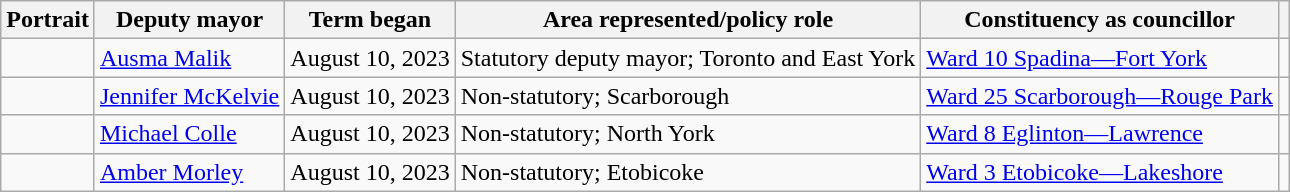<table class="wikitable">
<tr>
<th>Portrait</th>
<th>Deputy mayor</th>
<th>Term began</th>
<th>Area represented/policy role</th>
<th>Constituency as councillor</th>
<th></th>
</tr>
<tr>
<td></td>
<td><a href='#'>Ausma Malik</a></td>
<td>August 10, 2023</td>
<td>Statutory deputy mayor; Toronto and East York</td>
<td><a href='#'>Ward 10 Spadina—Fort York</a></td>
<td></td>
</tr>
<tr>
<td></td>
<td><a href='#'>Jennifer McKelvie</a></td>
<td>August 10, 2023</td>
<td>Non-statutory; Scarborough</td>
<td><a href='#'>Ward 25 Scarborough—Rouge Park</a></td>
<td></td>
</tr>
<tr>
<td></td>
<td><a href='#'>Michael Colle</a></td>
<td>August 10, 2023</td>
<td>Non-statutory; North York</td>
<td><a href='#'>Ward 8 Eglinton—Lawrence</a></td>
<td></td>
</tr>
<tr>
<td></td>
<td><a href='#'>Amber Morley</a></td>
<td>August 10, 2023</td>
<td>Non-statutory; Etobicoke</td>
<td><a href='#'>Ward 3 Etobicoke—Lakeshore</a></td>
<td></td>
</tr>
</table>
